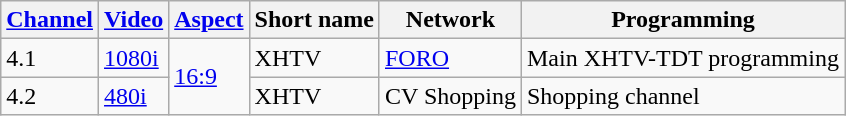<table class="wikitable sortable">
<tr>
<th><a href='#'>Channel</a></th>
<th><a href='#'>Video</a></th>
<th><a href='#'>Aspect</a></th>
<th>Short name</th>
<th>Network</th>
<th>Programming</th>
</tr>
<tr>
<td>4.1</td>
<td><a href='#'>1080i</a></td>
<td rowspan=2><a href='#'>16:9</a></td>
<td>XHTV</td>
<td><a href='#'>FORO</a></td>
<td>Main XHTV-TDT programming</td>
</tr>
<tr>
<td>4.2</td>
<td><a href='#'>480i</a></td>
<td>XHTV</td>
<td>CV Shopping</td>
<td>Shopping channel</td>
</tr>
</table>
